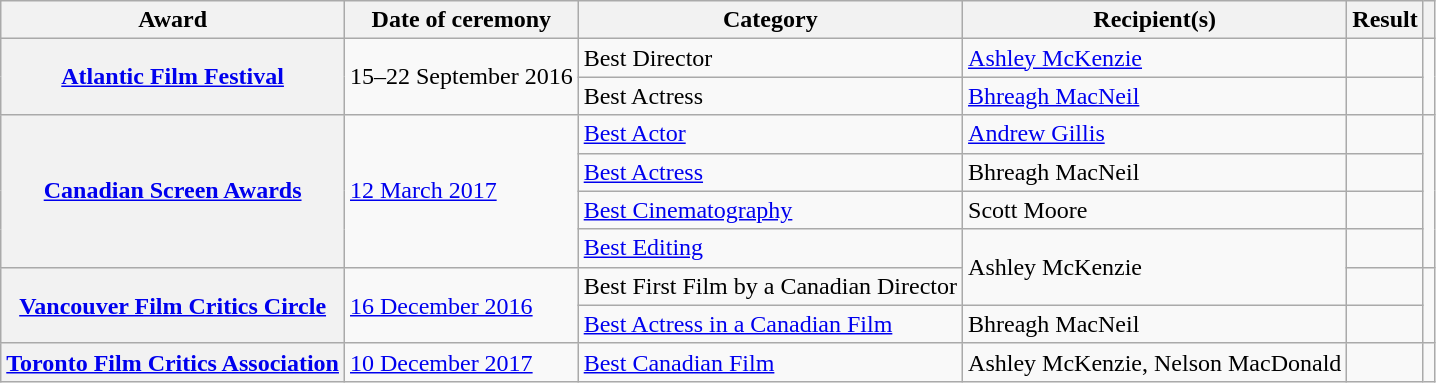<table class="wikitable plainrowheaders sortable">
<tr>
<th scope="col">Award</th>
<th scope="col">Date of ceremony</th>
<th scope="col">Category</th>
<th scope="col">Recipient(s)</th>
<th scope="col">Result</th>
<th scope="col" class="unsortable"></th>
</tr>
<tr>
<th scope="row" rowspan="2"><a href='#'>Atlantic Film Festival</a></th>
<td rowspan=2>15–22 September 2016</td>
<td>Best Director</td>
<td><a href='#'>Ashley McKenzie</a></td>
<td></td>
<td rowspan=2></td>
</tr>
<tr>
<td>Best Actress</td>
<td><a href='#'>Bhreagh MacNeil</a></td>
<td></td>
</tr>
<tr>
<th scope="row" rowspan="4"><a href='#'>Canadian Screen Awards</a></th>
<td rowspan=4><a href='#'>12 March 2017</a></td>
<td><a href='#'>Best Actor</a></td>
<td><a href='#'>Andrew Gillis</a></td>
<td></td>
<td rowspan=4></td>
</tr>
<tr>
<td><a href='#'>Best Actress</a></td>
<td>Bhreagh MacNeil</td>
<td></td>
</tr>
<tr>
<td><a href='#'>Best Cinematography</a></td>
<td>Scott Moore</td>
<td></td>
</tr>
<tr>
<td><a href='#'>Best Editing</a></td>
<td rowspan=2>Ashley McKenzie</td>
<td></td>
</tr>
<tr>
<th scope="row" rowspan="2"><a href='#'>Vancouver Film Critics Circle</a></th>
<td rowspan=2><a href='#'>16 December 2016</a></td>
<td>Best First Film by a Canadian Director</td>
<td></td>
<td rowspan=2></td>
</tr>
<tr>
<td><a href='#'>Best Actress in a Canadian Film</a></td>
<td>Bhreagh MacNeil</td>
<td></td>
</tr>
<tr>
<th scope="row"><a href='#'>Toronto Film Critics Association</a></th>
<td><a href='#'>10 December 2017</a></td>
<td><a href='#'>Best Canadian Film</a></td>
<td>Ashley McKenzie, Nelson MacDonald</td>
<td></td>
<td></td>
</tr>
</table>
